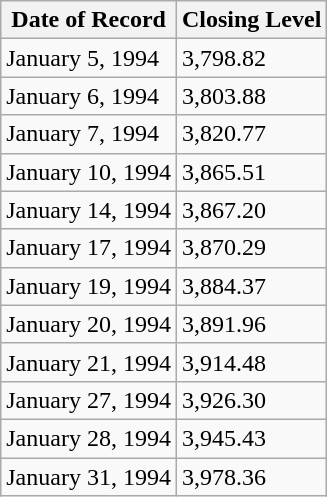<table class="wikitable">
<tr>
<th>Date of Record</th>
<th>Closing Level</th>
</tr>
<tr>
<td>January 5, 1994</td>
<td>3,798.82</td>
</tr>
<tr>
<td>January 6, 1994</td>
<td>3,803.88</td>
</tr>
<tr>
<td>January 7, 1994</td>
<td>3,820.77</td>
</tr>
<tr>
<td>January 10, 1994</td>
<td>3,865.51</td>
</tr>
<tr>
<td>January 14, 1994</td>
<td>3,867.20</td>
</tr>
<tr>
<td>January 17, 1994</td>
<td>3,870.29</td>
</tr>
<tr>
<td>January 19, 1994</td>
<td>3,884.37</td>
</tr>
<tr>
<td>January 20, 1994</td>
<td>3,891.96</td>
</tr>
<tr>
<td>January 21, 1994</td>
<td>3,914.48</td>
</tr>
<tr>
<td>January 27, 1994</td>
<td>3,926.30</td>
</tr>
<tr>
<td>January 28, 1994</td>
<td>3,945.43</td>
</tr>
<tr>
<td>January 31, 1994</td>
<td>3,978.36</td>
</tr>
</table>
